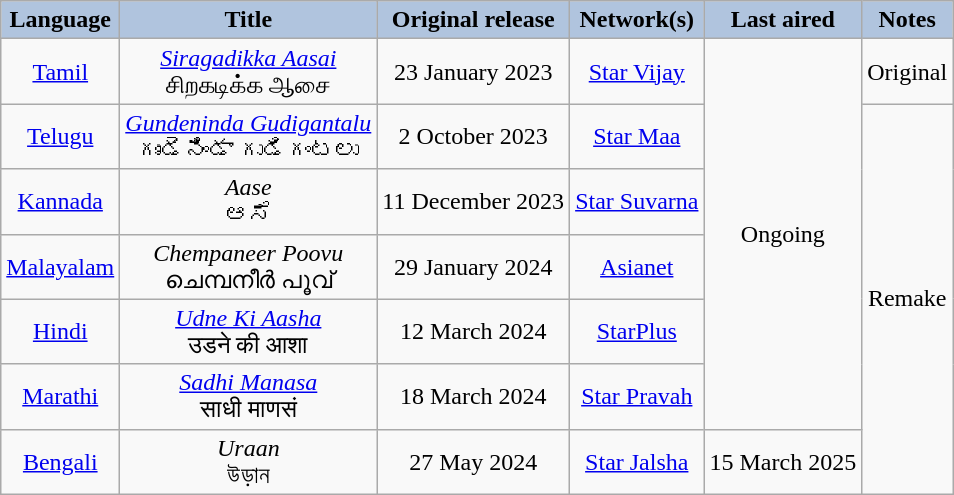<table class="wikitable" style="text-align:center;">
<tr>
<th style="background:LightSteelBlue;">Language</th>
<th style="background:LightSteelBlue;">Title</th>
<th style="background:LightSteelBlue;">Original release</th>
<th style="background:LightSteelBlue;">Network(s)</th>
<th style="background:LightSteelBlue;">Last aired</th>
<th style="background:LightSteelBlue;">Notes</th>
</tr>
<tr>
<td><a href='#'>Tamil</a></td>
<td><em><a href='#'>Siragadikka Aasai</a></em> <br> சிறகடிக்க ஆசை</td>
<td>23 January 2023</td>
<td><a href='#'>Star Vijay</a></td>
<td rowspan="6">Ongoing</td>
<td>Original</td>
</tr>
<tr>
<td><a href='#'>Telugu</a></td>
<td><em><a href='#'>Gundeninda Gudigantalu</a></em> <br> గుండెనిండా గుడిగంటలు</td>
<td>2 October 2023</td>
<td><a href='#'>Star Maa</a></td>
<td rowspan="6">Remake</td>
</tr>
<tr>
<td><a href='#'>Kannada</a></td>
<td><em>Aase</em> <br> ಆಸೆ</td>
<td>11 December 2023</td>
<td><a href='#'>Star Suvarna</a></td>
</tr>
<tr>
<td><a href='#'>Malayalam</a></td>
<td><em>Chempaneer Poovu</em> <br> ചെമ്പനീർ പൂവ്</td>
<td>29 January 2024</td>
<td><a href='#'>Asianet</a></td>
</tr>
<tr>
<td><a href='#'>Hindi</a></td>
<td><em><a href='#'>Udne Ki Aasha</a></em> <br> उडने की आशा</td>
<td>12 March 2024</td>
<td><a href='#'>StarPlus</a></td>
</tr>
<tr>
<td><a href='#'>Marathi</a></td>
<td><em><a href='#'>Sadhi Manasa</a></em> <br> साधी माणसं</td>
<td>18 March 2024</td>
<td><a href='#'>Star Pravah</a></td>
</tr>
<tr>
<td><a href='#'>Bengali</a></td>
<td><em>Uraan</em> <br> উড়ান</td>
<td>27 May 2024</td>
<td><a href='#'>Star Jalsha</a></td>
<td>15 March 2025</td>
</tr>
</table>
